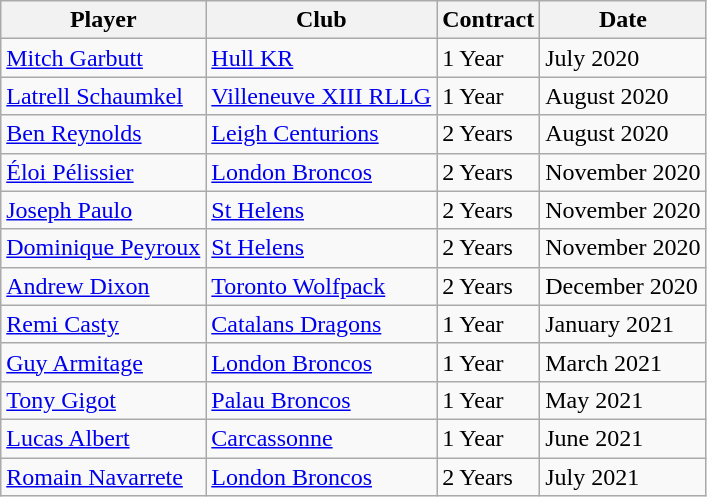<table class="wikitable">
<tr>
<th>Player</th>
<th>Club</th>
<th>Contract</th>
<th>Date</th>
</tr>
<tr>
<td> <a href='#'>Mitch Garbutt</a></td>
<td><a href='#'>Hull KR</a></td>
<td>1 Year</td>
<td>July 2020</td>
</tr>
<tr>
<td> <a href='#'>Latrell Schaumkel</a></td>
<td><a href='#'>Villeneuve XIII RLLG</a></td>
<td>1 Year</td>
<td>August 2020</td>
</tr>
<tr>
<td> <a href='#'>Ben Reynolds</a></td>
<td><a href='#'>Leigh Centurions</a></td>
<td>2 Years</td>
<td>August 2020</td>
</tr>
<tr>
<td> <a href='#'>Éloi Pélissier</a></td>
<td><a href='#'>London Broncos</a></td>
<td>2 Years</td>
<td>November 2020</td>
</tr>
<tr>
<td> <a href='#'>Joseph Paulo</a></td>
<td><a href='#'>St Helens</a></td>
<td>2 Years</td>
<td>November 2020</td>
</tr>
<tr>
<td> <a href='#'>Dominique Peyroux</a></td>
<td><a href='#'>St Helens</a></td>
<td>2 Years</td>
<td>November 2020</td>
</tr>
<tr>
<td> <a href='#'>Andrew Dixon</a></td>
<td><a href='#'>Toronto Wolfpack</a></td>
<td>2 Years</td>
<td>December 2020</td>
</tr>
<tr>
<td> <a href='#'>Remi Casty</a></td>
<td><a href='#'>Catalans Dragons</a></td>
<td>1 Year</td>
<td>January 2021</td>
</tr>
<tr>
<td> <a href='#'>Guy Armitage</a></td>
<td><a href='#'>London Broncos</a></td>
<td>1 Year</td>
<td>March 2021</td>
</tr>
<tr>
<td> <a href='#'>Tony Gigot</a></td>
<td><a href='#'>Palau Broncos</a></td>
<td>1 Year</td>
<td>May 2021</td>
</tr>
<tr>
<td> <a href='#'>Lucas Albert</a></td>
<td><a href='#'>Carcassonne</a></td>
<td>1 Year</td>
<td>June 2021</td>
</tr>
<tr>
<td> <a href='#'>Romain Navarrete</a></td>
<td><a href='#'>London Broncos</a></td>
<td>2 Years</td>
<td>July 2021</td>
</tr>
</table>
